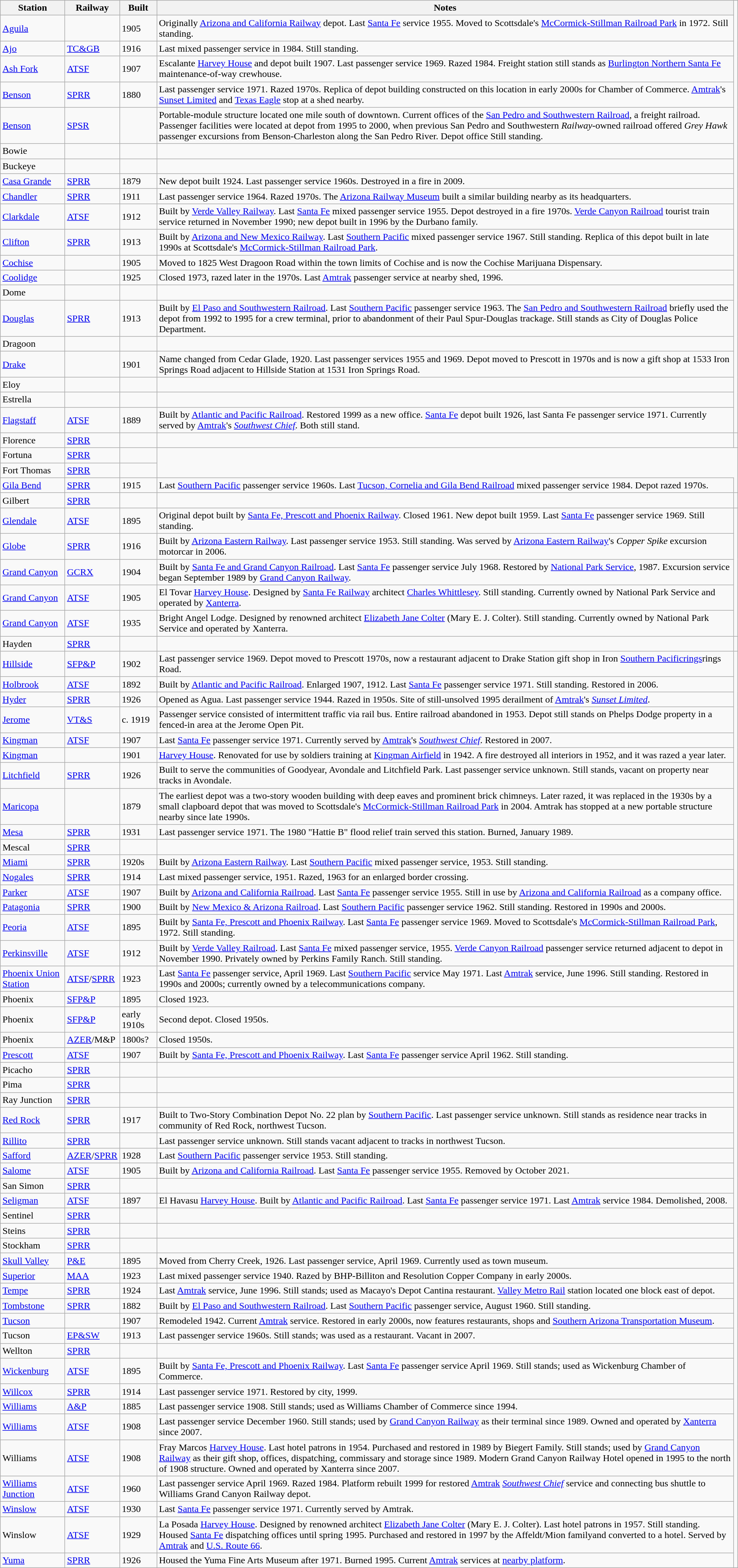<table class="wikitable sortable">
<tr>
<th>Station</th>
<th>Railway</th>
<th>Built</th>
<th class=unsortable>Notes</th>
</tr>
<tr>
<td><a href='#'>Aguila</a></td>
<td></td>
<td>1905</td>
<td>Originally <a href='#'>Arizona and California Railway</a> depot. Last <a href='#'>Santa Fe</a> service 1955. Moved to Scottsdale's <a href='#'>McCormick-Stillman Railroad Park</a> in 1972. Still standing.</td>
</tr>
<tr>
<td><a href='#'>Ajo</a></td>
<td><a href='#'>TC&GB</a></td>
<td>1916</td>
<td>Last mixed passenger service in 1984. Still standing.</td>
</tr>
<tr>
<td><a href='#'>Ash Fork</a></td>
<td><a href='#'>ATSF</a></td>
<td>1907</td>
<td>Escalante <a href='#'>Harvey House</a> and depot built 1907. Last passenger service 1969. Razed 1984. Freight station still stands as <a href='#'>Burlington Northern Santa Fe</a> maintenance-of-way crewhouse.</td>
</tr>
<tr>
<td><a href='#'>Benson</a></td>
<td><a href='#'>SPRR</a></td>
<td>1880</td>
<td>Last passenger service 1971. Razed 1970s. Replica of depot building constructed on this location in early 2000s for Chamber of Commerce. <a href='#'>Amtrak</a>'s <a href='#'>Sunset Limited</a> and <a href='#'>Texas Eagle</a> stop at a shed nearby.</td>
</tr>
<tr>
<td><a href='#'>Benson</a></td>
<td><a href='#'>SPSR</a></td>
<td></td>
<td>Portable-module structure located one mile south of downtown. Current offices of the <a href='#'>San Pedro and Southwestern Railroad</a>, a  freight railroad. Passenger facilities were located at depot from 1995 to 2000, when previous San Pedro and Southwestern <em>Railway</em>-owned railroad offered <em>Grey Hawk</em> passenger excursions from Benson-Charleston along the San Pedro River. Depot office Still standing.</td>
</tr>
<tr>
<td>Bowie</td>
<td></td>
<td></td>
<td></td>
</tr>
<tr>
<td>Buckeye</td>
<td></td>
<td></td>
<td></td>
</tr>
<tr>
<td><a href='#'>Casa Grande</a></td>
<td><a href='#'>SPRR</a></td>
<td>1879</td>
<td>New depot built 1924. Last passenger service 1960s. Destroyed in a fire in 2009.</td>
</tr>
<tr>
<td><a href='#'>Chandler</a></td>
<td><a href='#'>SPRR</a></td>
<td>1911</td>
<td>Last passenger service 1964. Razed 1970s. The <a href='#'>Arizona Railway Museum</a> built a similar building nearby as its headquarters.</td>
</tr>
<tr>
<td><a href='#'>Clarkdale</a></td>
<td><a href='#'>ATSF</a></td>
<td>1912</td>
<td>Built by <a href='#'>Verde Valley Railway</a>. Last <a href='#'>Santa Fe</a> mixed passenger service 1955. Depot destroyed in a fire 1970s. <a href='#'>Verde Canyon Railroad</a> tourist train service returned in November 1990; new depot built in 1996 by the Durbano family.</td>
</tr>
<tr>
<td><a href='#'>Clifton</a></td>
<td><a href='#'>SPRR</a></td>
<td>1913</td>
<td>Built by <a href='#'>Arizona and New Mexico Railway</a>. Last <a href='#'>Southern Pacific</a> mixed passenger service 1967. Still standing. Replica of this depot built in late 1990s at Scottsdale's <a href='#'>McCormick-Stillman Railroad Park</a>.</td>
</tr>
<tr>
<td><a href='#'>Cochise</a></td>
<td></td>
<td>1905</td>
<td>Moved to 1825 West Dragoon Road within the town limits of Cochise and is now the Cochise Marijuana Dispensary.</td>
</tr>
<tr>
<td><a href='#'>Coolidge</a></td>
<td></td>
<td>1925</td>
<td>Closed 1973, razed later in the 1970s. Last <a href='#'>Amtrak</a> passenger service at nearby shed, 1996.</td>
</tr>
<tr>
<td>Dome</td>
<td></td>
<td></td>
<td></td>
</tr>
<tr>
<td><a href='#'>Douglas</a></td>
<td><a href='#'>SPRR</a></td>
<td>1913</td>
<td>Built by <a href='#'>El Paso and Southwestern Railroad</a>. Last <a href='#'>Southern Pacific</a> passenger service 1963. The <a href='#'>San Pedro and Southwestern Railroad</a> briefly used the depot from 1992 to 1995 for a crew terminal, prior to abandonment of their Paul Spur-Douglas trackage. Still stands as City of Douglas Police Department.</td>
</tr>
<tr>
<td>Dragoon</td>
<td></td>
<td></td>
<td></td>
</tr>
<tr>
<td><a href='#'>Drake</a></td>
<td></td>
<td>1901</td>
<td>Name changed from Cedar Glade, 1920. Last passenger services 1955 and 1969. Depot moved to Prescott in 1970s and is now a gift shop at 1533 Iron Springs Road adjacent to Hillside Station at 1531 Iron Springs Road.</td>
</tr>
<tr>
<td>Eloy</td>
<td></td>
<td></td>
<td></td>
</tr>
<tr>
<td>Estrella</td>
<td></td>
<td></td>
<td></td>
</tr>
<tr>
<td><a href='#'>Flagstaff</a></td>
<td><a href='#'>ATSF</a></td>
<td>1889</td>
<td>Built by <a href='#'>Atlantic and Pacific Railroad</a>. Restored 1999 as a new office. <a href='#'>Santa Fe</a> depot built 1926, last Santa Fe passenger service 1971. Currently served by <a href='#'>Amtrak</a>'s <em><a href='#'>Southwest Chief</a></em>. Both still stand.</td>
</tr>
<tr>
<td>Florence</td>
<td><a href='#'>SPRR</a></td>
<td></td>
<td></td>
<td></td>
</tr>
<tr>
<td>Fortuna</td>
<td><a href='#'>SPRR</a></td>
<td></td>
</tr>
<tr>
<td>Fort Thomas</td>
<td><a href='#'>SPRR</a></td>
<td></td>
</tr>
<tr>
<td><a href='#'>Gila Bend</a></td>
<td><a href='#'>SPRR</a></td>
<td>1915</td>
<td>Last <a href='#'>Southern Pacific</a> passenger service 1960s. Last <a href='#'>Tucson, Cornelia and Gila Bend Railroad</a> mixed passenger service 1984. Depot razed 1970s.</td>
</tr>
<tr>
<td>Gilbert</td>
<td><a href='#'>SPRR</a></td>
<td></td>
<td></td>
<td></td>
</tr>
<tr>
<td><a href='#'>Glendale</a></td>
<td><a href='#'>ATSF</a></td>
<td>1895</td>
<td>Original depot built by <a href='#'>Santa Fe, Prescott and Phoenix Railway</a>. Closed 1961. New depot built 1959. Last <a href='#'>Santa Fe</a> passenger service 1969. Still standing.</td>
</tr>
<tr>
<td><a href='#'>Globe</a></td>
<td><a href='#'>SPRR</a></td>
<td>1916</td>
<td>Built by <a href='#'>Arizona Eastern Railway</a>. Last passenger service 1953. Still standing. Was served by <a href='#'>Arizona Eastern Railway</a>'s <em>Copper Spike</em> excursion motorcar in 2006.</td>
</tr>
<tr>
<td><a href='#'>Grand Canyon</a></td>
<td><a href='#'>GCRX</a></td>
<td>1904</td>
<td>Built by <a href='#'>Santa Fe and Grand Canyon Railroad</a>. Last <a href='#'>Santa Fe</a> passenger service July 1968. Restored by <a href='#'>National Park Service</a>, 1987. Excursion service began September 1989 by <a href='#'>Grand Canyon Railway</a>.</td>
</tr>
<tr>
<td><a href='#'>Grand Canyon</a></td>
<td><a href='#'>ATSF</a></td>
<td>1905</td>
<td>El Tovar <a href='#'>Harvey House</a>. Designed by <a href='#'>Santa Fe Railway</a> architect <a href='#'>Charles Whittlesey</a>. Still standing. Currently owned by National Park Service and operated by <a href='#'>Xanterra</a>.</td>
</tr>
<tr>
<td><a href='#'>Grand Canyon</a></td>
<td><a href='#'>ATSF</a></td>
<td>1935</td>
<td>Bright Angel Lodge. Designed by renowned architect <a href='#'>Elizabeth Jane Colter</a> (Mary E. J. Colter). Still standing. Currently owned by National Park Service and operated by Xanterra.</td>
</tr>
<tr>
<td>Hayden</td>
<td><a href='#'>SPRR</a></td>
<td></td>
<td></td>
<td></td>
</tr>
<tr>
<td><a href='#'>Hillside</a></td>
<td><a href='#'>SFP&P</a></td>
<td>1902</td>
<td>Last passenger service 1969. Depot moved to Prescott 1970s, now a restaurant adjacent to Drake Station gift shop in Iron <a href='#'>Southern Pacificrings</a>rings Road.</td>
</tr>
<tr>
<td><a href='#'>Holbrook</a></td>
<td><a href='#'>ATSF</a></td>
<td>1892</td>
<td>Built by <a href='#'>Atlantic and Pacific Railroad</a>. Enlarged 1907, 1912. Last <a href='#'>Santa Fe</a> passenger service 1971. Still standing. Restored in 2006.</td>
</tr>
<tr>
<td><a href='#'>Hyder</a></td>
<td><a href='#'>SPRR</a></td>
<td>1926</td>
<td>Opened as Agua. Last passenger service 1944. Razed in 1950s. Site of still-unsolved 1995 derailment of <a href='#'>Amtrak</a>'s <em><a href='#'>Sunset Limited</a></em>.</td>
</tr>
<tr>
<td><a href='#'>Jerome</a></td>
<td><a href='#'>VT&S</a></td>
<td data-sort-value="1919">c. 1919</td>
<td>Passenger service consisted of intermittent traffic via rail bus. Entire railroad abandoned in 1953. Depot still stands on Phelps Dodge property in a fenced-in area at the Jerome Open Pit. </td>
</tr>
<tr>
<td><a href='#'>Kingman</a></td>
<td><a href='#'>ATSF</a></td>
<td>1907</td>
<td>Last <a href='#'>Santa Fe</a> passenger service 1971. Currently served by <a href='#'>Amtrak</a>'s <em><a href='#'>Southwest Chief</a></em>. Restored in 2007.</td>
</tr>
<tr>
<td><a href='#'>Kingman</a></td>
<td></td>
<td>1901</td>
<td><a href='#'>Harvey House</a>. Renovated for use by soldiers training at <a href='#'>Kingman Airfield</a> in 1942. A fire destroyed all interiors in 1952, and it was razed a year later.</td>
</tr>
<tr>
<td><a href='#'>Litchfield</a></td>
<td><a href='#'>SPRR</a></td>
<td>1926</td>
<td>Built to serve the communities of Goodyear, Avondale and Litchfield Park. Last passenger service unknown. Still stands, vacant on property near tracks in Avondale.</td>
</tr>
<tr>
<td><a href='#'>Maricopa</a></td>
<td></td>
<td>1879</td>
<td>The earliest depot was a two-story wooden building with deep eaves and prominent brick chimneys. Later razed, it was replaced in the 1930s by a small clapboard depot that was moved to Scottsdale's <a href='#'>McCormick-Stillman Railroad Park</a> in 2004. Amtrak has stopped at a new portable structure nearby since late 1990s.</td>
</tr>
<tr>
<td><a href='#'>Mesa</a></td>
<td><a href='#'>SPRR</a></td>
<td>1931</td>
<td>Last passenger service 1971. The 1980 "Hattie B" flood relief train served this station. Burned, January 1989.</td>
</tr>
<tr>
<td>Mescal</td>
<td><a href='#'>SPRR</a></td>
<td></td>
<td></td>
</tr>
<tr>
<td><a href='#'>Miami</a></td>
<td><a href='#'>SPRR</a></td>
<td>1920s</td>
<td>Built by <a href='#'>Arizona Eastern Railway</a>. Last <a href='#'>Southern Pacific</a> mixed passenger service, 1953. Still standing.</td>
</tr>
<tr>
<td><a href='#'>Nogales</a></td>
<td><a href='#'>SPRR</a></td>
<td>1914</td>
<td>Last mixed passenger service, 1951. Razed, 1963 for an enlarged border crossing.</td>
</tr>
<tr>
<td><a href='#'>Parker</a></td>
<td><a href='#'>ATSF</a></td>
<td>1907</td>
<td>Built by <a href='#'>Arizona and California Railroad</a>. Last <a href='#'>Santa Fe</a> passenger service 1955. Still in use by <a href='#'>Arizona and California Railroad</a> as a company office.</td>
</tr>
<tr>
<td><a href='#'>Patagonia</a></td>
<td><a href='#'>SPRR</a></td>
<td>1900</td>
<td>Built by <a href='#'>New Mexico & Arizona Railroad</a>. Last <a href='#'>Southern Pacific</a> passenger service 1962. Still standing. Restored in 1990s and 2000s.</td>
</tr>
<tr>
<td><a href='#'>Peoria</a></td>
<td><a href='#'>ATSF</a></td>
<td>1895</td>
<td>Built by <a href='#'>Santa Fe, Prescott and Phoenix Railway</a>. Last <a href='#'>Santa Fe</a> passenger service 1969. Moved to Scottsdale's <a href='#'>McCormick-Stillman Railroad Park</a>, 1972. Still standing.</td>
</tr>
<tr>
<td><a href='#'>Perkinsville</a></td>
<td><a href='#'>ATSF</a></td>
<td>1912</td>
<td>Built by <a href='#'>Verde Valley Railroad</a>. Last <a href='#'>Santa Fe</a> mixed passenger service, 1955. <a href='#'>Verde Canyon Railroad</a> passenger service returned adjacent to depot in November 1990. Privately owned by Perkins Family Ranch. Still standing.</td>
</tr>
<tr>
<td><a href='#'>Phoenix Union Station</a></td>
<td><a href='#'>ATSF</a>/<a href='#'>SPRR</a></td>
<td>1923</td>
<td>Last <a href='#'>Santa Fe</a> passenger service, April 1969. Last <a href='#'>Southern Pacific</a> service May 1971. Last <a href='#'>Amtrak</a> service, June 1996. Still standing. Restored in 1990s and 2000s; currently owned by a telecommunications company.</td>
</tr>
<tr>
<td>Phoenix</td>
<td><a href='#'>SFP&P</a></td>
<td>1895</td>
<td>Closed 1923.</td>
</tr>
<tr>
<td>Phoenix</td>
<td><a href='#'>SFP&P</a></td>
<td data-sort-value=1910>early 1910s</td>
<td>Second depot. Closed 1950s.</td>
</tr>
<tr>
<td>Phoenix</td>
<td><a href='#'>AZER</a>/M&P</td>
<td>1800s?</td>
<td>Closed 1950s.</td>
</tr>
<tr>
<td><a href='#'>Prescott</a></td>
<td><a href='#'>ATSF</a></td>
<td>1907</td>
<td>Built by <a href='#'>Santa Fe, Prescott and Phoenix Railway</a>. Last <a href='#'>Santa Fe</a> passenger service April 1962. Still standing.</td>
</tr>
<tr>
<td>Picacho</td>
<td><a href='#'>SPRR</a></td>
<td></td>
<td></td>
</tr>
<tr>
<td>Pima</td>
<td><a href='#'>SPRR</a></td>
<td></td>
<td></td>
</tr>
<tr>
<td>Ray Junction</td>
<td><a href='#'>SPRR</a></td>
<td></td>
<td></td>
</tr>
<tr>
<td><a href='#'>Red Rock</a></td>
<td><a href='#'>SPRR</a></td>
<td>1917</td>
<td>Built to Two-Story Combination Depot No. 22 plan by <a href='#'>Southern Pacific</a>. Last passenger service unknown. Still stands as residence near tracks in community of Red Rock, northwest Tucson.</td>
</tr>
<tr>
<td><a href='#'>Rillito</a></td>
<td><a href='#'>SPRR</a></td>
<td></td>
<td>Last passenger service unknown. Still stands vacant adjacent to tracks in northwest Tucson.</td>
</tr>
<tr>
<td><a href='#'>Safford</a></td>
<td><a href='#'>AZER</a>/<a href='#'>SPRR</a></td>
<td>1928</td>
<td>Last <a href='#'>Southern Pacific</a> passenger service 1953. Still standing.</td>
</tr>
<tr>
<td><a href='#'>Salome</a></td>
<td><a href='#'>ATSF</a></td>
<td>1905</td>
<td>Built by <a href='#'>Arizona and California Railroad</a>. Last <a href='#'>Santa Fe</a> passenger service 1955. Removed by October 2021.</td>
</tr>
<tr>
<td>San Simon</td>
<td><a href='#'>SPRR</a></td>
<td></td>
<td></td>
</tr>
<tr>
<td><a href='#'>Seligman</a></td>
<td><a href='#'>ATSF</a></td>
<td>1897</td>
<td>El Havasu <a href='#'>Harvey House</a>. Built by <a href='#'>Atlantic and Pacific Railroad</a>. Last <a href='#'>Santa Fe</a> passenger service 1971. Last <a href='#'>Amtrak</a> service 1984. Demolished, 2008.</td>
</tr>
<tr>
<td>Sentinel</td>
<td><a href='#'>SPRR</a></td>
<td></td>
<td></td>
</tr>
<tr>
<td>Steins</td>
<td><a href='#'>SPRR</a></td>
<td></td>
<td></td>
</tr>
<tr>
<td>Stockham</td>
<td><a href='#'>SPRR</a></td>
<td></td>
<td></td>
</tr>
<tr>
<td><a href='#'>Skull Valley</a></td>
<td><a href='#'>P&E</a></td>
<td>1895</td>
<td>Moved from Cherry Creek, 1926. Last passenger service, April 1969. Currently used as town museum.</td>
</tr>
<tr>
<td><a href='#'>Superior</a></td>
<td><a href='#'>MAA</a></td>
<td>1923</td>
<td>Last mixed passenger service 1940. Razed by BHP-Billiton and Resolution Copper Company in early 2000s.</td>
</tr>
<tr>
<td><a href='#'>Tempe</a></td>
<td><a href='#'>SPRR</a></td>
<td>1924</td>
<td>Last <a href='#'>Amtrak</a> service, June 1996. Still stands; used as Macayo's Depot Cantina restaurant. <a href='#'>Valley Metro Rail</a> station located one block east of depot.</td>
</tr>
<tr>
<td><a href='#'>Tombstone</a></td>
<td><a href='#'>SPRR</a></td>
<td>1882</td>
<td>Built by <a href='#'>El Paso and Southwestern Railroad</a>. Last <a href='#'>Southern Pacific</a> passenger service, August 1960. Still standing.</td>
</tr>
<tr>
<td><a href='#'>Tucson</a></td>
<td></td>
<td>1907</td>
<td>Remodeled 1942. Current <a href='#'>Amtrak</a> service. Restored in early 2000s, now features restaurants, shops and <a href='#'>Southern Arizona Transportation Museum</a>.</td>
</tr>
<tr>
<td>Tucson</td>
<td><a href='#'>EP&SW</a></td>
<td>1913</td>
<td>Last passenger service 1960s. Still stands; was used as a restaurant. Vacant in 2007.</td>
</tr>
<tr>
<td>Wellton</td>
<td><a href='#'>SPRR</a></td>
<td></td>
<td></td>
</tr>
<tr>
<td><a href='#'>Wickenburg</a></td>
<td><a href='#'>ATSF</a></td>
<td>1895</td>
<td>Built by <a href='#'>Santa Fe, Prescott and Phoenix Railway</a>. Last <a href='#'>Santa Fe</a> passenger service April 1969. Still stands; used as Wickenburg Chamber of Commerce.</td>
</tr>
<tr>
<td><a href='#'>Willcox</a></td>
<td><a href='#'>SPRR</a></td>
<td>1914</td>
<td>Last passenger service 1971. Restored by city, 1999.</td>
</tr>
<tr>
<td><a href='#'>Williams</a></td>
<td><a href='#'>A&P</a></td>
<td>1885</td>
<td>Last passenger service 1908. Still stands; used as Williams Chamber of Commerce since 1994.</td>
</tr>
<tr>
<td><a href='#'>Williams</a></td>
<td><a href='#'>ATSF</a></td>
<td>1908</td>
<td>Last passenger service December 1960. Still stands; used by <a href='#'>Grand Canyon Railway</a> as their terminal since 1989. Owned and operated by <a href='#'>Xanterra</a> since 2007.</td>
</tr>
<tr>
<td>Williams</td>
<td><a href='#'>ATSF</a></td>
<td>1908</td>
<td>Fray Marcos <a href='#'>Harvey House</a>. Last hotel patrons in 1954. Purchased and restored in 1989 by Biegert Family. Still stands; used by <a href='#'>Grand Canyon Railway</a> as their gift shop, offices, dispatching, commissary and storage since 1989. Modern Grand Canyon Railway Hotel opened in 1995 to the north of 1908 structure. Owned and operated by Xanterra since 2007.</td>
</tr>
<tr>
<td><a href='#'>Williams Junction</a></td>
<td><a href='#'>ATSF</a></td>
<td>1960</td>
<td>Last passenger service April 1969. Razed 1984. Platform rebuilt 1999 for restored <a href='#'>Amtrak</a> <em><a href='#'>Southwest Chief</a></em> service and connecting bus shuttle to Williams Grand Canyon Railway depot.</td>
</tr>
<tr>
<td><a href='#'>Winslow</a></td>
<td><a href='#'>ATSF</a></td>
<td>1930</td>
<td>Last <a href='#'>Santa Fe</a> passenger service 1971. Currently served by Amtrak.</td>
</tr>
<tr>
<td>Winslow</td>
<td><a href='#'>ATSF</a></td>
<td>1929</td>
<td>La Posada <a href='#'>Harvey House</a>. Designed by renowned architect <a href='#'>Elizabeth Jane Colter</a> (Mary E. J. Colter). Last hotel patrons in 1957. Still standing. Housed <a href='#'>Santa Fe</a> dispatching offices until spring 1995. Purchased and restored in 1997 by the Affeldt/Mion familyand converted to a hotel. Served by <a href='#'>Amtrak</a> and <a href='#'>U.S. Route 66</a>.</td>
</tr>
<tr>
<td><a href='#'>Yuma</a></td>
<td><a href='#'>SPRR</a></td>
<td>1926</td>
<td>Housed the Yuma Fine Arts Museum after 1971. Burned 1995. Current <a href='#'>Amtrak</a> services at <a href='#'>nearby platform</a>.</td>
</tr>
</table>
